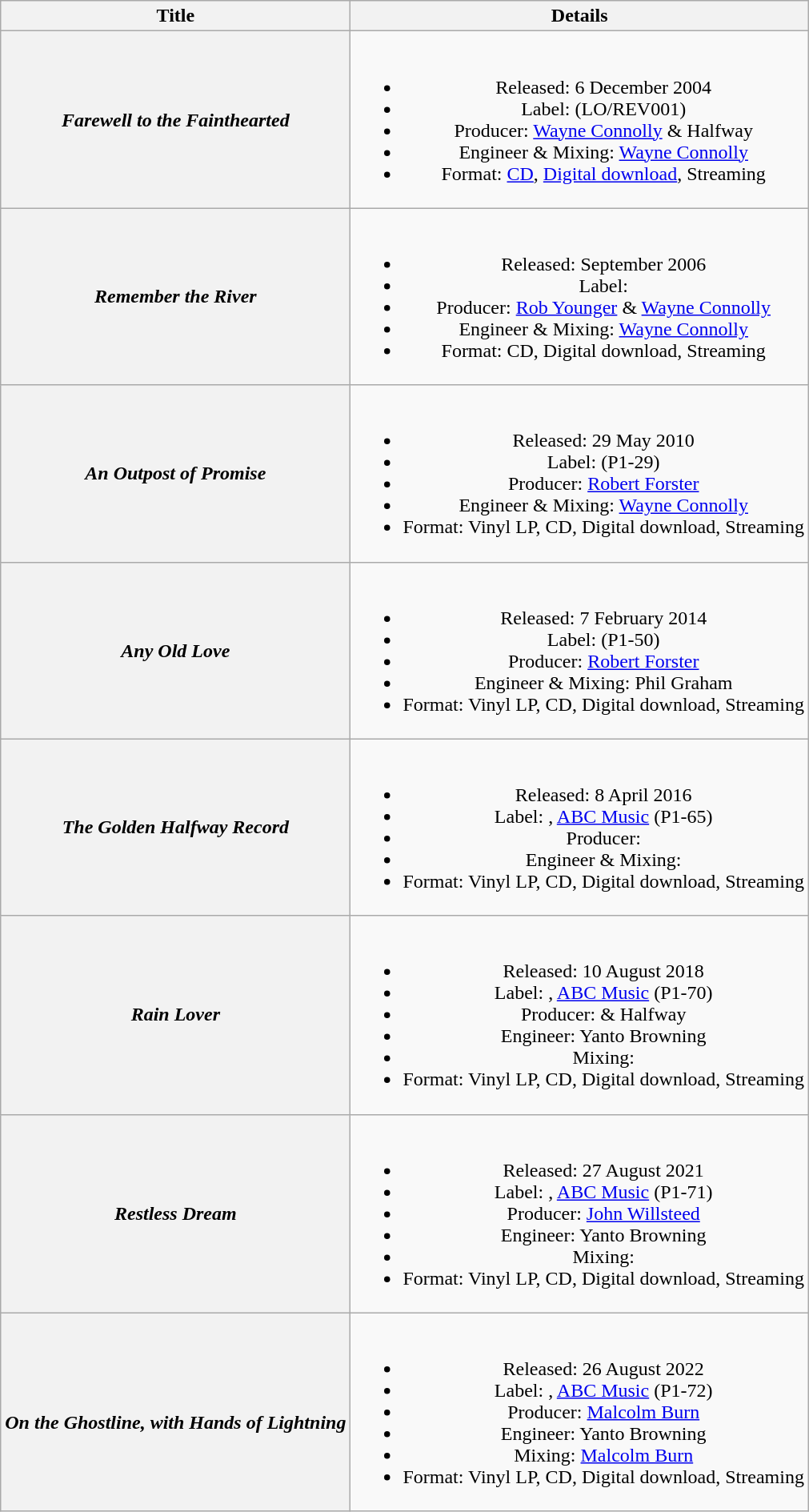<table class="wikitable plainrowheaders" style="text-align:center;" border="1">
<tr>
<th>Title</th>
<th>Details</th>
</tr>
<tr>
<th scope="row"><strong><em>Farewell to the Fainthearted</em></strong></th>
<td><br><ul><li>Released: 6 December 2004</li><li>Label:  (LO/REV001)</li><li>Producer: <a href='#'>Wayne Connolly</a> & Halfway</li><li>Engineer & Mixing: <a href='#'>Wayne Connolly</a></li><li>Format: <a href='#'>CD</a>, <a href='#'>Digital download</a>, Streaming</li></ul></td>
</tr>
<tr>
<th scope="row"><strong><em>Remember the River</em></strong></th>
<td><br><ul><li>Released: September 2006</li><li>Label: </li><li>Producer: <a href='#'>Rob Younger</a> & <a href='#'>Wayne Connolly</a></li><li>Engineer & Mixing: <a href='#'>Wayne Connolly</a></li><li>Format: CD, Digital download, Streaming</li></ul></td>
</tr>
<tr>
<th scope="row"><strong><em>An Outpost of Promise</em></strong></th>
<td><br><ul><li>Released: 29 May 2010</li><li>Label:  (P1-29)</li><li>Producer: <a href='#'>Robert Forster</a></li><li>Engineer & Mixing: <a href='#'>Wayne Connolly</a></li><li>Format: Vinyl LP, CD, Digital download, Streaming</li></ul></td>
</tr>
<tr>
<th scope="row"><strong><em>Any Old Love</em></strong></th>
<td><br><ul><li>Released: 7 February 2014</li><li>Label:  (P1-50)</li><li>Producer: <a href='#'>Robert Forster</a></li><li>Engineer & Mixing: Phil Graham</li><li>Format: Vinyl LP, CD, Digital download, Streaming</li></ul></td>
</tr>
<tr>
<th scope="row"><strong><em>The Golden Halfway Record</em></strong></th>
<td><br><ul><li>Released: 8 April 2016</li><li>Label: , <a href='#'>ABC Music</a> (P1-65)</li><li>Producer: </li><li>Engineer & Mixing: </li><li>Format: Vinyl LP, CD, Digital download, Streaming</li></ul></td>
</tr>
<tr>
<th scope="row"><strong><em>Rain Lover</em></strong></th>
<td><br><ul><li>Released: 10 August 2018</li><li>Label: , <a href='#'>ABC Music</a> (P1-70)</li><li>Producer:  & Halfway</li><li>Engineer: Yanto Browning</li><li>Mixing: </li><li>Format: Vinyl LP, CD, Digital download, Streaming</li></ul></td>
</tr>
<tr>
<th scope="row"><strong><em>Restless Dream</em></strong></th>
<td><br><ul><li>Released: 27 August 2021</li><li>Label: , <a href='#'>ABC Music</a> (P1-71)</li><li>Producer: <a href='#'>John Willsteed</a></li><li>Engineer: Yanto Browning</li><li>Mixing: </li><li>Format: Vinyl LP, CD, Digital download, Streaming</li></ul></td>
</tr>
<tr>
<th><br><strong><em>On the Ghostline, with Hands of Lightning</em></strong></th>
<td><br><ul><li>Released: 26 August 2022</li><li>Label: , <a href='#'>ABC Music</a> (P1-72)</li><li>Producer: <a href='#'>Malcolm Burn</a></li><li>Engineer: Yanto Browning</li><li>Mixing: <a href='#'>Malcolm Burn</a></li><li>Format: Vinyl LP, CD, Digital download, Streaming</li></ul></td>
</tr>
</table>
